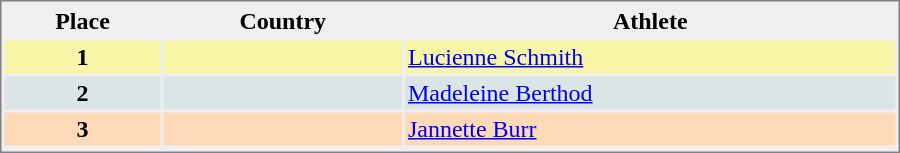<table style="border-style:solid;border-width:1px;border-color:#808080;background-color:#EFEFEF" cellspacing="2" cellpadding="2" width="600">
<tr bgcolor="#EFEFEF">
<th>Place</th>
<th>Country</th>
<th>Athlete</th>
</tr>
<tr align="center" valign="top" bgcolor="#F7F6A8">
<th>1</th>
<td align=left></td>
<td align="left"><a href='#'>Lucienne Schmith</a></td>
</tr>
<tr align="center" valign="top" bgcolor="#DCE5E5">
<th>2</th>
<td align=left></td>
<td align="left"><a href='#'>Madeleine Berthod</a></td>
</tr>
<tr align="center" valign="top" bgcolor="#FFDAB9">
<th>3</th>
<td align=left></td>
<td align="left"><a href='#'>Jannette Burr</a></td>
</tr>
<tr align="center" valign="top" bgcolor="#FFFFFF">
</tr>
</table>
